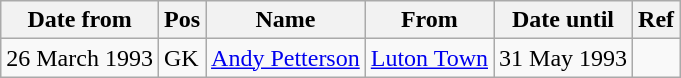<table class="wikitable">
<tr>
<th>Date from</th>
<th>Pos</th>
<th>Name</th>
<th>From</th>
<th>Date until</th>
<th>Ref</th>
</tr>
<tr>
<td>26 March 1993</td>
<td>GK</td>
<td> <a href='#'>Andy Petterson</a></td>
<td> <a href='#'>Luton Town</a></td>
<td>31 May 1993</td>
<td></td>
</tr>
</table>
